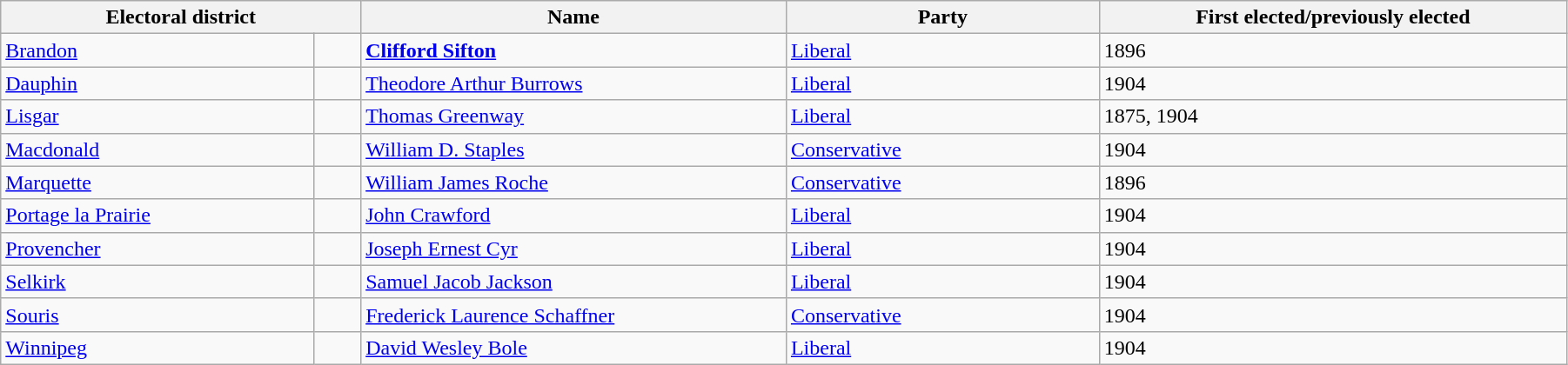<table class="wikitable" style="width:95%;">
<tr>
<th colspan="2" style="width:23%;">Electoral district</th>
<th>Name</th>
<th width=20%>Party</th>
<th>First elected/previously elected</th>
</tr>
<tr>
<td width=20%><a href='#'>Brandon</a></td>
<td></td>
<td><strong><a href='#'>Clifford Sifton</a></strong></td>
<td><a href='#'>Liberal</a></td>
<td>1896</td>
</tr>
<tr>
<td><a href='#'>Dauphin</a></td>
<td></td>
<td><a href='#'>Theodore Arthur Burrows</a></td>
<td><a href='#'>Liberal</a></td>
<td>1904</td>
</tr>
<tr>
<td><a href='#'>Lisgar</a></td>
<td></td>
<td><a href='#'>Thomas Greenway</a></td>
<td><a href='#'>Liberal</a></td>
<td>1875, 1904</td>
</tr>
<tr>
<td><a href='#'>Macdonald</a></td>
<td></td>
<td><a href='#'>William D. Staples</a></td>
<td><a href='#'>Conservative</a></td>
<td>1904</td>
</tr>
<tr>
<td><a href='#'>Marquette</a></td>
<td></td>
<td><a href='#'>William James Roche</a></td>
<td><a href='#'>Conservative</a></td>
<td>1896</td>
</tr>
<tr>
<td><a href='#'>Portage la Prairie</a></td>
<td></td>
<td><a href='#'>John Crawford</a></td>
<td><a href='#'>Liberal</a></td>
<td>1904</td>
</tr>
<tr>
<td><a href='#'>Provencher</a></td>
<td></td>
<td><a href='#'>Joseph Ernest Cyr</a></td>
<td><a href='#'>Liberal</a></td>
<td>1904</td>
</tr>
<tr>
<td><a href='#'>Selkirk</a></td>
<td></td>
<td><a href='#'>Samuel Jacob Jackson</a></td>
<td><a href='#'>Liberal</a></td>
<td>1904</td>
</tr>
<tr>
<td><a href='#'>Souris</a></td>
<td></td>
<td><a href='#'>Frederick Laurence Schaffner</a></td>
<td><a href='#'>Conservative</a></td>
<td>1904</td>
</tr>
<tr>
<td><a href='#'>Winnipeg</a></td>
<td></td>
<td><a href='#'>David Wesley Bole</a></td>
<td><a href='#'>Liberal</a></td>
<td>1904</td>
</tr>
</table>
